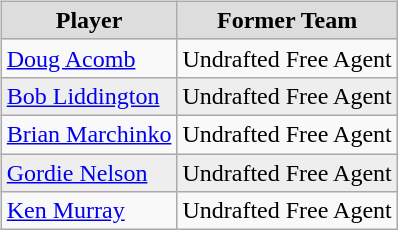<table cellspacing="10">
<tr>
<td valign="top"><br><table class="wikitable">
<tr align="center"  bgcolor="#dddddd">
<td><strong>Player</strong></td>
<td><strong>Former Team</strong></td>
</tr>
<tr>
<td><a href='#'>Doug Acomb</a></td>
<td>Undrafted Free Agent</td>
</tr>
<tr bgcolor="#eeeeee">
<td><a href='#'>Bob Liddington</a></td>
<td>Undrafted Free Agent</td>
</tr>
<tr>
<td><a href='#'>Brian Marchinko</a></td>
<td>Undrafted Free Agent</td>
</tr>
<tr bgcolor="#eeeeee">
<td><a href='#'>Gordie Nelson</a></td>
<td>Undrafted Free Agent</td>
</tr>
<tr>
<td><a href='#'>Ken Murray</a></td>
<td>Undrafted Free Agent</td>
</tr>
</table>
</td>
</tr>
</table>
